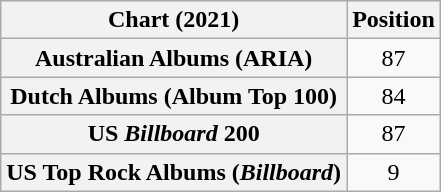<table class="wikitable sortable plainrowheaders" style="text-align:center">
<tr>
<th scope="col">Chart (2021)</th>
<th scope="col">Position</th>
</tr>
<tr>
<th scope="row">Australian Albums (ARIA)</th>
<td>87</td>
</tr>
<tr>
<th scope="row">Dutch Albums (Album Top 100)</th>
<td>84</td>
</tr>
<tr>
<th scope="row">US <em>Billboard</em> 200</th>
<td>87</td>
</tr>
<tr>
<th scope="row">US Top Rock Albums (<em>Billboard</em>)</th>
<td>9</td>
</tr>
</table>
